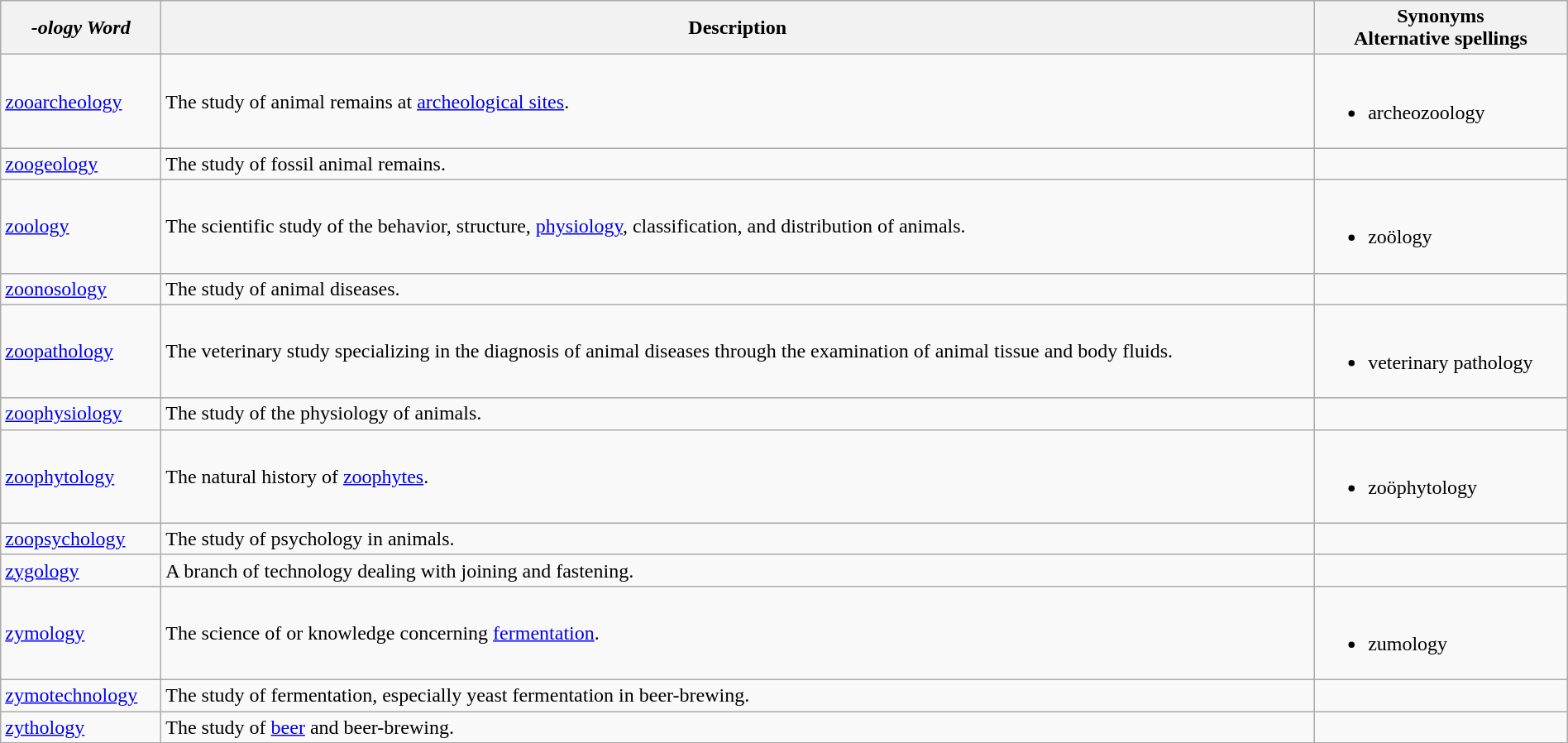<table class="wikitable" style="width:100%;">
<tr>
<th><em>-ology Word</em></th>
<th>Description</th>
<th>Synonyms<br>Alternative spellings</th>
</tr>
<tr>
<td><a href='#'>zooarcheology</a></td>
<td>The study of animal remains at <a href='#'>archeological sites</a>.</td>
<td><br><ul><li>archeozoology</li></ul></td>
</tr>
<tr>
<td><a href='#'>zoogeology</a></td>
<td>The study of fossil animal remains.</td>
<td></td>
</tr>
<tr>
<td><a href='#'>zoology</a></td>
<td>The scientific study of the behavior, structure, <a href='#'>physiology</a>, classification, and distribution of animals.</td>
<td><br><ul><li>zoölogy</li></ul></td>
</tr>
<tr>
<td><a href='#'>zoonosology</a></td>
<td>The study of animal diseases.</td>
<td></td>
</tr>
<tr>
<td><a href='#'>zoopathology</a></td>
<td>The veterinary study specializing in the diagnosis of animal diseases through the examination of animal tissue and body fluids.</td>
<td><br><ul><li>veterinary pathology</li></ul></td>
</tr>
<tr>
<td><a href='#'>zoophysiology</a></td>
<td>The study of the physiology of animals.</td>
<td></td>
</tr>
<tr>
<td><a href='#'>zoophytology</a></td>
<td>The natural history of <a href='#'>zoophytes</a>.</td>
<td><br><ul><li>zoöphytology</li></ul></td>
</tr>
<tr>
<td><a href='#'>zoopsychology</a></td>
<td>The study of psychology in animals.</td>
<td></td>
</tr>
<tr>
<td><a href='#'>zygology</a></td>
<td>A branch of technology dealing with joining and fastening.</td>
<td></td>
</tr>
<tr>
<td><a href='#'>zymology</a></td>
<td>The science of or knowledge concerning <a href='#'>fermentation</a>.</td>
<td><br><ul><li>zumology</li></ul></td>
</tr>
<tr>
<td><a href='#'>zymotechnology</a></td>
<td>The study of fermentation, especially yeast fermentation in beer-brewing.</td>
<td></td>
</tr>
<tr>
<td><a href='#'>zythology</a></td>
<td>The study of <a href='#'>beer</a> and beer-brewing.</td>
<td></td>
</tr>
</table>
